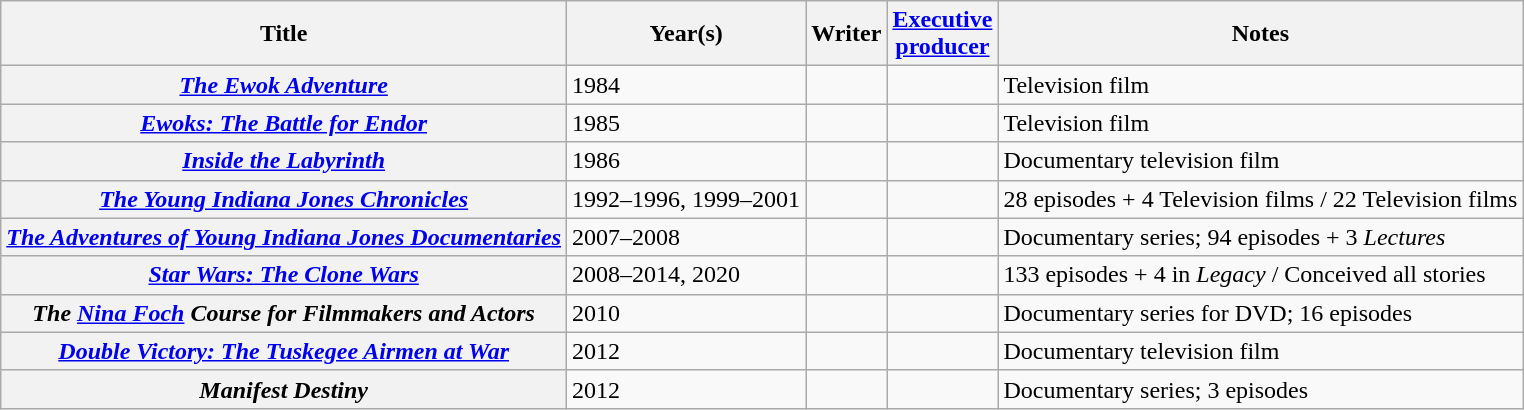<table class="wikitable plainrowheaders sortable">
<tr>
<th>Title</th>
<th>Year(s)</th>
<th>Writer</th>
<th><a href='#'>Executive<br>producer</a></th>
<th>Notes</th>
</tr>
<tr>
<th scope="row"><em><a href='#'>The Ewok Adventure</a></em></th>
<td>1984</td>
<td></td>
<td></td>
<td>Television film</td>
</tr>
<tr>
<th scope="row"><em><a href='#'>Ewoks: The Battle for Endor</a></em></th>
<td>1985</td>
<td></td>
<td></td>
<td>Television film</td>
</tr>
<tr>
<th scope="row"><em><a href='#'>Inside the Labyrinth</a></em></th>
<td>1986</td>
<td></td>
<td></td>
<td>Documentary television film</td>
</tr>
<tr>
<th scope="row"><em><a href='#'>The Young Indiana Jones Chronicles</a></em></th>
<td>1992–1996, 1999–2001</td>
<td></td>
<td></td>
<td>28 episodes + 4 Television films / 22 Television films</td>
</tr>
<tr>
<th scope="row"><em><a href='#'>The Adventures of Young Indiana Jones Documentaries</a></em></th>
<td>2007–2008</td>
<td></td>
<td></td>
<td>Documentary series; 94 episodes + 3 <em>Lectures</em></td>
</tr>
<tr>
<th scope="row"><em><a href='#'>Star Wars: The Clone Wars</a></em></th>
<td>2008–2014, 2020</td>
<td></td>
<td></td>
<td>133 episodes + 4 in <em>Legacy</em> / Conceived all stories</td>
</tr>
<tr>
<th scope="row"><em>The <a href='#'>Nina Foch</a> Course for Filmmakers and Actors</em></th>
<td>2010</td>
<td></td>
<td></td>
<td>Documentary series for DVD; 16 episodes</td>
</tr>
<tr>
<th scope="row"><em><a href='#'>Double Victory: The Tuskegee Airmen at War</a></em></th>
<td>2012</td>
<td></td>
<td></td>
<td>Documentary television film</td>
</tr>
<tr>
<th scope="row"><em>Manifest Destiny</em></th>
<td>2012</td>
<td></td>
<td></td>
<td>Documentary series; 3 episodes</td>
</tr>
</table>
